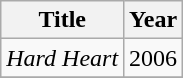<table class="wikitable">
<tr>
<th>Title</th>
<th>Year</th>
</tr>
<tr>
<td><em>Hard Heart</em></td>
<td>2006</td>
</tr>
<tr>
</tr>
</table>
